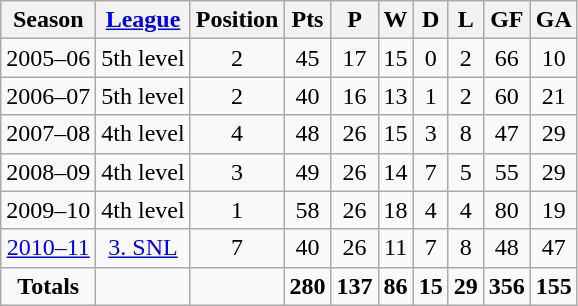<table class="wikitable sortable" style="text-align: center;">
<tr>
<th>Season</th>
<th><a href='#'>League</a></th>
<th>Position</th>
<th>Pts</th>
<th>P</th>
<th>W</th>
<th>D</th>
<th>L</th>
<th>GF</th>
<th>GA</th>
</tr>
<tr>
<td>2005–06</td>
<td>5th level</td>
<td>2</td>
<td>45</td>
<td>17</td>
<td>15</td>
<td>0</td>
<td>2</td>
<td>66</td>
<td>10</td>
</tr>
<tr>
<td>2006–07</td>
<td>5th level</td>
<td>2</td>
<td>40</td>
<td>16</td>
<td>13</td>
<td>1</td>
<td>2</td>
<td>60</td>
<td>21</td>
</tr>
<tr>
<td>2007–08</td>
<td>4th level</td>
<td>4</td>
<td>48</td>
<td>26</td>
<td>15</td>
<td>3</td>
<td>8</td>
<td>47</td>
<td>29</td>
</tr>
<tr>
<td>2008–09</td>
<td>4th level</td>
<td>3</td>
<td>49</td>
<td>26</td>
<td>14</td>
<td>7</td>
<td>5</td>
<td>55</td>
<td>29</td>
</tr>
<tr>
<td>2009–10</td>
<td>4th level</td>
<td>1</td>
<td>58</td>
<td>26</td>
<td>18</td>
<td>4</td>
<td>4</td>
<td>80</td>
<td>19</td>
</tr>
<tr>
<td><a href='#'>2010–11</a></td>
<td><a href='#'>3. SNL</a></td>
<td>7</td>
<td>40</td>
<td>26</td>
<td>11</td>
<td>7</td>
<td>8</td>
<td>48</td>
<td>47</td>
</tr>
<tr>
<td><strong>Totals</strong></td>
<td></td>
<td></td>
<td><strong>280</strong></td>
<td><strong>137</strong></td>
<td><strong>86</strong></td>
<td><strong>15</strong></td>
<td><strong>29</strong></td>
<td><strong>356</strong></td>
<td><strong>155</strong></td>
</tr>
</table>
